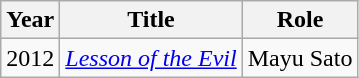<table class="wikitable">
<tr>
<th>Year</th>
<th>Title</th>
<th>Role</th>
</tr>
<tr>
<td>2012</td>
<td><em><a href='#'>Lesson of the Evil</a></em></td>
<td>Mayu Sato</td>
</tr>
</table>
